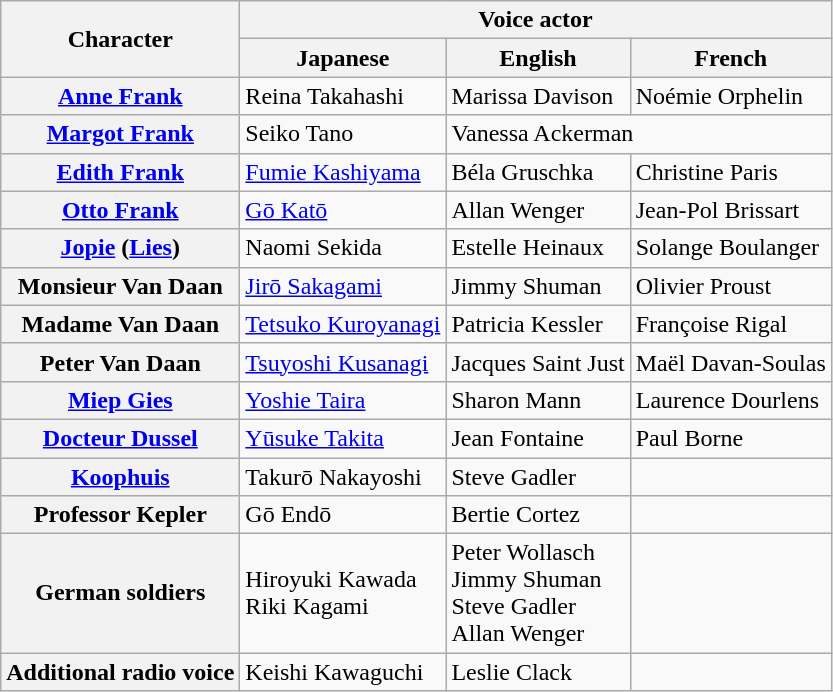<table class="wikitable plainrowheaders">
<tr>
<th rowspan="2">Character</th>
<th colspan="3">Voice actor</th>
</tr>
<tr>
<th>Japanese</th>
<th>English</th>
<th>French</th>
</tr>
<tr>
<th scope="row"><a href='#'>Anne Frank</a></th>
<td>Reina Takahashi</td>
<td>Marissa Davison</td>
<td>Noémie Orphelin</td>
</tr>
<tr>
<th scope="row"><a href='#'>Margot Frank</a></th>
<td>Seiko Tano</td>
<td colspan="2">Vanessa Ackerman</td>
</tr>
<tr>
<th scope="row"><a href='#'>Edith Frank</a></th>
<td><a href='#'>Fumie Kashiyama</a></td>
<td>Béla Gruschka</td>
<td>Christine Paris</td>
</tr>
<tr>
<th scope="row"><a href='#'>Otto Frank</a></th>
<td><a href='#'>Gō Katō</a></td>
<td>Allan Wenger</td>
<td>Jean-Pol Brissart</td>
</tr>
<tr>
<th scope="row"><a href='#'>Jopie</a> (<a href='#'>Lies</a>)</th>
<td>Naomi Sekida</td>
<td>Estelle Heinaux</td>
<td>Solange Boulanger</td>
</tr>
<tr>
<th scope="row">Monsieur Van Daan</th>
<td><a href='#'>Jirō Sakagami</a></td>
<td>Jimmy Shuman</td>
<td>Olivier Proust</td>
</tr>
<tr>
<th scope="row">Madame Van Daan</th>
<td><a href='#'>Tetsuko Kuroyanagi</a></td>
<td>Patricia Kessler</td>
<td>Françoise Rigal</td>
</tr>
<tr>
<th scope="row">Peter Van Daan</th>
<td><a href='#'>Tsuyoshi Kusanagi</a></td>
<td>Jacques Saint Just</td>
<td>Maël Davan-Soulas</td>
</tr>
<tr>
<th scope="row"><a href='#'>Miep Gies</a></th>
<td><a href='#'>Yoshie Taira</a></td>
<td>Sharon Mann</td>
<td>Laurence Dourlens</td>
</tr>
<tr>
<th scope="row"><a href='#'>Docteur Dussel</a></th>
<td><a href='#'>Yūsuke Takita</a></td>
<td>Jean Fontaine</td>
<td>Paul Borne</td>
</tr>
<tr>
<th scope="row"><a href='#'>Koophuis</a></th>
<td>Takurō Nakayoshi</td>
<td>Steve Gadler</td>
<td></td>
</tr>
<tr>
<th scope="row">Professor Kepler</th>
<td>Gō Endō</td>
<td>Bertie Cortez</td>
<td></td>
</tr>
<tr>
<th scope="row">German soldiers</th>
<td>Hiroyuki Kawada<br>Riki Kagami</td>
<td>Peter Wollasch<br>Jimmy Shuman<br>Steve Gadler<br>Allan Wenger</td>
<td></td>
</tr>
<tr>
<th scope="row">Additional radio voice</th>
<td>Keishi Kawaguchi</td>
<td>Leslie Clack</td>
<td></td>
</tr>
</table>
